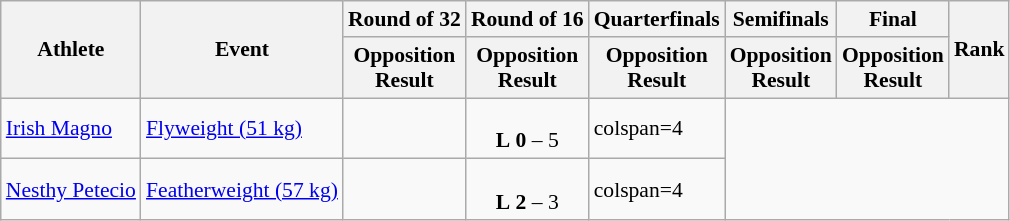<table class=wikitable style="font-size:90%">
<tr>
<th rowspan=2>Athlete</th>
<th rowspan=2>Event</th>
<th>Round of 32</th>
<th>Round of 16</th>
<th>Quarterfinals</th>
<th>Semifinals</th>
<th>Final</th>
<th rowspan=2>Rank</th>
</tr>
<tr>
<th>Opposition<br>Result</th>
<th>Opposition<br>Result</th>
<th>Opposition<br>Result</th>
<th>Opposition<br>Result</th>
<th>Opposition<br>Result</th>
</tr>
<tr align=left>
<td><a href='#'>Irish Magno</a></td>
<td><a href='#'>Flyweight (51 kg)</a></td>
<td></td>
<td align=center>  <br> <strong>L</strong> <strong>0</strong> – 5</td>
<td>colspan=4 </td>
</tr>
<tr align=left>
<td><a href='#'>Nesthy Petecio</a></td>
<td><a href='#'>Featherweight (57 kg)</a></td>
<td></td>
<td align=center>  <br> <strong>L</strong> <strong>2</strong> – 3</td>
<td>colspan=4 </td>
</tr>
</table>
